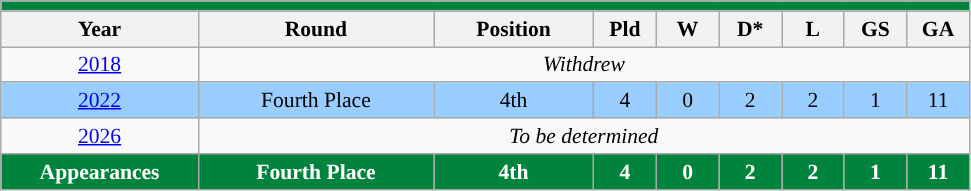<table class="wikitable" style="text-align: center;font-size:90%;">
<tr>
<th colspan="9" style="background: #00843D; color: #FFFFFF;"><a href='#'></a></th>
</tr>
<tr>
<th width=125>Year</th>
<th width=150>Round</th>
<th width=100>Position</th>
<th width=35>Pld</th>
<th width=35>W</th>
<th width=35>D*</th>
<th width=35>L</th>
<th width=35>GS</th>
<th width=35>GA</th>
</tr>
<tr>
<td> <a href='#'>2018</a></td>
<td colspan="8"><em>Withdrew</em></td>
</tr>
<tr style="background:#9acdff;">
<td> <a href='#'>2022</a></td>
<td>Fourth Place</td>
<td>4th</td>
<td>4</td>
<td>0</td>
<td>2</td>
<td>2</td>
<td>1</td>
<td>11</td>
</tr>
<tr>
<td> <a href='#'>2026</a></td>
<td colspan="8"><em>To be determined</em></td>
</tr>
<tr>
<td colspan=1 style="background: #00843D; color: #FFFFFF;"><strong>Appearances</strong></td>
<td style="background: #00843D; color: #FFFFFF;"><strong>Fourth Place</strong></td>
<td style="background: #00843D; color: #FFFFFF;"><strong>4th</strong></td>
<td style="background: #00843D; color: #FFFFFF;"><strong>4</strong></td>
<td style="background: #00843D; color: #FFFFFF;"><strong>0</strong></td>
<td style="background: #00843D; color: #FFFFFF;"><strong>2</strong></td>
<td style="background: #00843D; color: #FFFFFF;"><strong>2</strong></td>
<td style="background: #00843D; color: #FFFFFF;"><strong>1</strong></td>
<td style="background: #00843D; color: #FFFFFF;"><strong>11</strong></td>
</tr>
</table>
